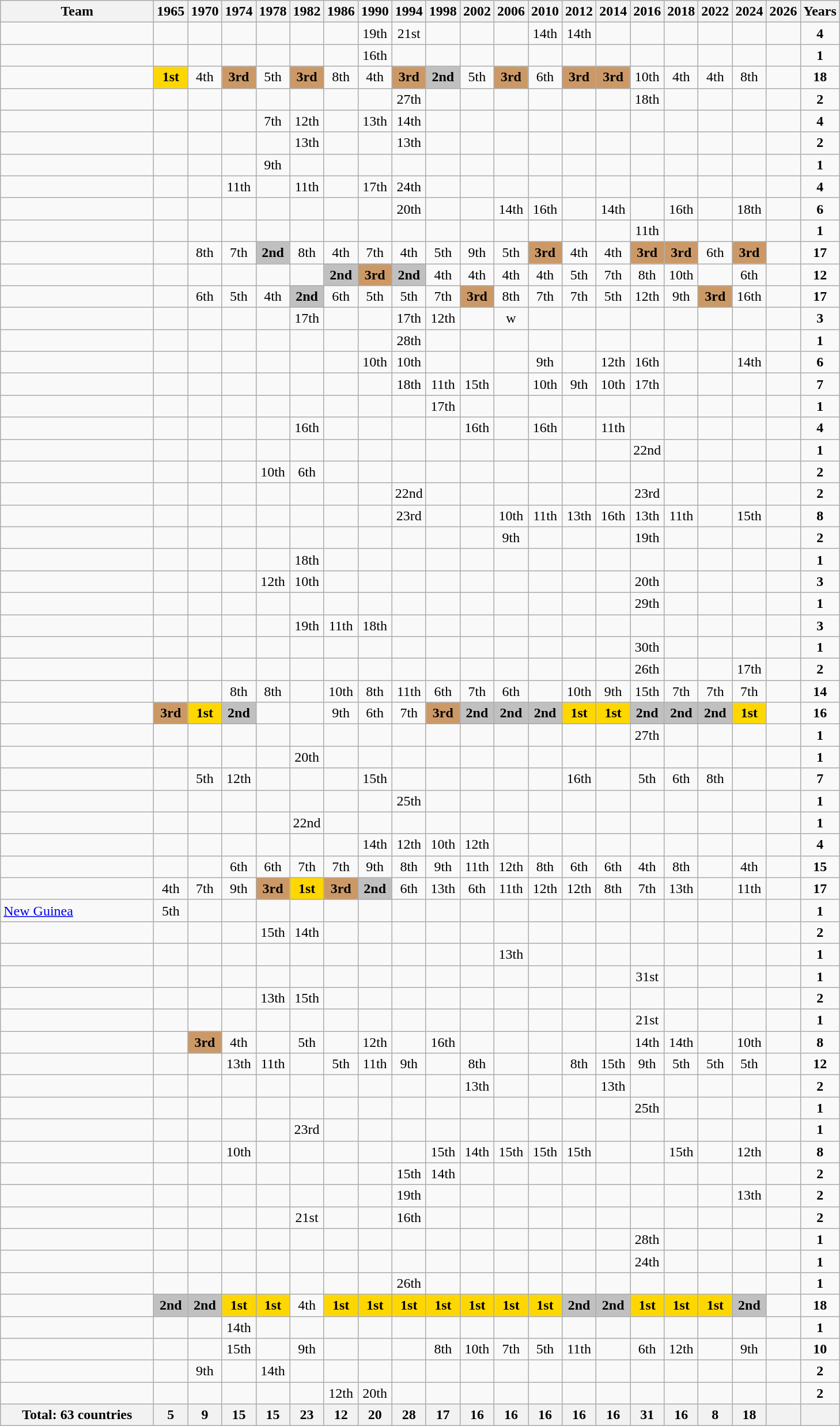<table class="sortable wikitable" style="text-align: center">
<tr>
<th width=170>Team</th>
<th>1965</th>
<th>1970</th>
<th>1974</th>
<th>1978</th>
<th>1982</th>
<th>1986</th>
<th>1990</th>
<th>1994</th>
<th>1998</th>
<th>2002</th>
<th>2006</th>
<th>2010</th>
<th>2012</th>
<th>2014</th>
<th>2016</th>
<th>2018</th>
<th>2022</th>
<th>2024</th>
<th>2026</th>
<th>Years</th>
</tr>
<tr>
<td align=left></td>
<td></td>
<td></td>
<td></td>
<td></td>
<td></td>
<td></td>
<td>19th</td>
<td>21st</td>
<td></td>
<td></td>
<td></td>
<td>14th</td>
<td>14th</td>
<td></td>
<td></td>
<td></td>
<td></td>
<td></td>
<td></td>
<td><strong>4</strong></td>
</tr>
<tr>
<td align=left></td>
<td></td>
<td></td>
<td></td>
<td></td>
<td></td>
<td></td>
<td>16th</td>
<td></td>
<td></td>
<td></td>
<td></td>
<td></td>
<td></td>
<td></td>
<td></td>
<td></td>
<td></td>
<td></td>
<td></td>
<td><strong>1</strong></td>
</tr>
<tr>
<td align=left></td>
<td bgcolor=gold><strong>1st</strong></td>
<td>4th</td>
<td bgcolor=cc9966><strong>3rd</strong></td>
<td>5th</td>
<td bgcolor=cc9966><strong>3rd</strong></td>
<td>8th</td>
<td>4th</td>
<td bgcolor=cc9966><strong>3rd</strong></td>
<td bgcolor=silver><strong>2nd</strong></td>
<td>5th</td>
<td bgcolor=cc9966><strong>3rd</strong></td>
<td>6th</td>
<td bgcolor=cc9966><strong>3rd</strong></td>
<td bgcolor=cc9966><strong>3rd</strong></td>
<td>10th</td>
<td>4th</td>
<td>4th</td>
<td>8th</td>
<td></td>
<td><strong>18</strong></td>
</tr>
<tr>
<td align=left></td>
<td></td>
<td></td>
<td></td>
<td></td>
<td></td>
<td></td>
<td></td>
<td>27th</td>
<td></td>
<td></td>
<td></td>
<td></td>
<td></td>
<td></td>
<td>18th</td>
<td></td>
<td></td>
<td></td>
<td></td>
<td><strong>2</strong></td>
</tr>
<tr>
<td align=left></td>
<td></td>
<td></td>
<td></td>
<td>7th</td>
<td>12th</td>
<td></td>
<td>13th</td>
<td>14th</td>
<td></td>
<td></td>
<td></td>
<td></td>
<td></td>
<td></td>
<td></td>
<td></td>
<td></td>
<td></td>
<td></td>
<td><strong>4</strong></td>
</tr>
<tr>
<td align=left></td>
<td></td>
<td></td>
<td></td>
<td></td>
<td>13th</td>
<td></td>
<td></td>
<td>13th</td>
<td></td>
<td></td>
<td></td>
<td></td>
<td></td>
<td></td>
<td></td>
<td></td>
<td></td>
<td></td>
<td></td>
<td><strong>2</strong></td>
</tr>
<tr>
<td align=left></td>
<td></td>
<td></td>
<td></td>
<td>9th</td>
<td></td>
<td></td>
<td></td>
<td></td>
<td></td>
<td></td>
<td></td>
<td></td>
<td></td>
<td></td>
<td></td>
<td></td>
<td></td>
<td></td>
<td></td>
<td><strong>1</strong></td>
</tr>
<tr>
<td align=left></td>
<td></td>
<td></td>
<td>11th</td>
<td></td>
<td>11th</td>
<td></td>
<td>17th</td>
<td>24th</td>
<td></td>
<td></td>
<td></td>
<td></td>
<td></td>
<td></td>
<td></td>
<td></td>
<td></td>
<td></td>
<td></td>
<td><strong>4</strong></td>
</tr>
<tr>
<td align=left></td>
<td></td>
<td></td>
<td></td>
<td></td>
<td></td>
<td></td>
<td></td>
<td>20th</td>
<td></td>
<td></td>
<td>14th</td>
<td>16th</td>
<td></td>
<td>14th</td>
<td></td>
<td>16th</td>
<td></td>
<td>18th</td>
<td></td>
<td><strong>6</strong></td>
</tr>
<tr>
<td align=left></td>
<td></td>
<td></td>
<td></td>
<td></td>
<td></td>
<td></td>
<td></td>
<td></td>
<td></td>
<td></td>
<td></td>
<td></td>
<td></td>
<td></td>
<td>11th</td>
<td></td>
<td></td>
<td></td>
<td></td>
<td><strong>1</strong></td>
</tr>
<tr>
<td align=left></td>
<td></td>
<td>8th</td>
<td>7th</td>
<td bgcolor=silver><strong>2nd</strong></td>
<td>8th</td>
<td>4th</td>
<td>7th</td>
<td>4th</td>
<td>5th</td>
<td>9th</td>
<td>5th</td>
<td bgcolor=cc9966><strong>3rd</strong></td>
<td>4th</td>
<td>4th</td>
<td bgcolor=cc9966><strong>3rd</strong></td>
<td bgcolor=cc9966><strong>3rd</strong></td>
<td>6th</td>
<td bgcolor=cc9966><strong>3rd</strong></td>
<td></td>
<td><strong>17</strong></td>
</tr>
<tr>
<td align=left></td>
<td></td>
<td></td>
<td></td>
<td></td>
<td></td>
<td bgcolor=silver><strong>2nd</strong></td>
<td bgcolor=cc9966><strong>3rd</strong></td>
<td bgcolor=silver><strong>2nd</strong></td>
<td>4th</td>
<td>4th</td>
<td>4th</td>
<td>4th</td>
<td>5th</td>
<td>7th</td>
<td>8th</td>
<td>10th</td>
<td></td>
<td>6th</td>
<td></td>
<td><strong>12</strong></td>
</tr>
<tr>
<td align=left></td>
<td></td>
<td>6th</td>
<td>5th</td>
<td>4th</td>
<td bgcolor=silver><strong>2nd</strong></td>
<td>6th</td>
<td>5th</td>
<td>5th</td>
<td>7th</td>
<td bgcolor=cc9966><strong>3rd</strong></td>
<td>8th</td>
<td>7th</td>
<td>7th</td>
<td>5th</td>
<td>12th</td>
<td>9th</td>
<td bgcolor=cc9966><strong>3rd</strong></td>
<td>16th</td>
<td></td>
<td><strong>17</strong></td>
</tr>
<tr>
<td align=left></td>
<td></td>
<td></td>
<td></td>
<td></td>
<td>17th</td>
<td></td>
<td></td>
<td>17th</td>
<td>12th</td>
<td></td>
<td>w</td>
<td></td>
<td></td>
<td></td>
<td></td>
<td></td>
<td></td>
<td></td>
<td></td>
<td><strong>3</strong></td>
</tr>
<tr>
<td align=left></td>
<td></td>
<td></td>
<td></td>
<td></td>
<td></td>
<td></td>
<td></td>
<td>28th</td>
<td></td>
<td></td>
<td></td>
<td></td>
<td></td>
<td></td>
<td></td>
<td></td>
<td></td>
<td></td>
<td></td>
<td><strong>1</strong></td>
</tr>
<tr>
<td align=left></td>
<td></td>
<td></td>
<td></td>
<td></td>
<td></td>
<td></td>
<td>10th</td>
<td>10th</td>
<td></td>
<td></td>
<td></td>
<td>9th</td>
<td></td>
<td>12th</td>
<td>16th</td>
<td></td>
<td></td>
<td>14th</td>
<td></td>
<td><strong>6</strong></td>
</tr>
<tr>
<td align=left></td>
<td></td>
<td></td>
<td></td>
<td></td>
<td></td>
<td></td>
<td></td>
<td>18th</td>
<td>11th</td>
<td>15th</td>
<td></td>
<td>10th</td>
<td>9th</td>
<td>10th</td>
<td>17th</td>
<td></td>
<td></td>
<td></td>
<td></td>
<td><strong>7</strong></td>
</tr>
<tr>
<td align=left></td>
<td></td>
<td></td>
<td></td>
<td></td>
<td></td>
<td></td>
<td></td>
<td></td>
<td>17th</td>
<td></td>
<td></td>
<td></td>
<td></td>
<td></td>
<td></td>
<td></td>
<td></td>
<td></td>
<td></td>
<td><strong>1</strong></td>
</tr>
<tr>
<td align=left></td>
<td></td>
<td></td>
<td></td>
<td></td>
<td>16th</td>
<td></td>
<td></td>
<td></td>
<td></td>
<td>16th</td>
<td></td>
<td>16th</td>
<td></td>
<td>11th</td>
<td></td>
<td></td>
<td></td>
<td></td>
<td></td>
<td><strong>4</strong></td>
</tr>
<tr>
<td align=left></td>
<td></td>
<td></td>
<td></td>
<td></td>
<td></td>
<td></td>
<td></td>
<td></td>
<td></td>
<td></td>
<td></td>
<td></td>
<td></td>
<td></td>
<td>22nd</td>
<td></td>
<td></td>
<td></td>
<td></td>
<td><strong>1</strong></td>
</tr>
<tr>
<td align=left></td>
<td></td>
<td></td>
<td></td>
<td>10th</td>
<td>6th</td>
<td></td>
<td></td>
<td></td>
<td></td>
<td></td>
<td></td>
<td></td>
<td></td>
<td></td>
<td></td>
<td></td>
<td></td>
<td></td>
<td></td>
<td><strong>2</strong></td>
</tr>
<tr>
<td align=left></td>
<td></td>
<td></td>
<td></td>
<td></td>
<td></td>
<td></td>
<td></td>
<td>22nd</td>
<td></td>
<td></td>
<td></td>
<td></td>
<td></td>
<td></td>
<td>23rd</td>
<td></td>
<td></td>
<td></td>
<td></td>
<td><strong>2</strong></td>
</tr>
<tr>
<td align=left></td>
<td></td>
<td></td>
<td></td>
<td></td>
<td></td>
<td></td>
<td></td>
<td>23rd</td>
<td></td>
<td></td>
<td>10th</td>
<td>11th</td>
<td>13th</td>
<td>16th</td>
<td>13th</td>
<td>11th</td>
<td></td>
<td>15th</td>
<td></td>
<td><strong>8</strong></td>
</tr>
<tr>
<td align=left></td>
<td></td>
<td></td>
<td></td>
<td></td>
<td></td>
<td></td>
<td></td>
<td></td>
<td></td>
<td></td>
<td>9th</td>
<td></td>
<td></td>
<td></td>
<td>19th</td>
<td></td>
<td></td>
<td></td>
<td></td>
<td><strong>2</strong></td>
</tr>
<tr>
<td align=left></td>
<td></td>
<td></td>
<td></td>
<td></td>
<td>18th</td>
<td></td>
<td></td>
<td></td>
<td></td>
<td></td>
<td></td>
<td></td>
<td></td>
<td></td>
<td></td>
<td></td>
<td></td>
<td></td>
<td></td>
<td><strong>1</strong></td>
</tr>
<tr>
<td align=left></td>
<td></td>
<td></td>
<td></td>
<td>12th</td>
<td>10th</td>
<td></td>
<td></td>
<td></td>
<td></td>
<td></td>
<td></td>
<td></td>
<td></td>
<td></td>
<td>20th</td>
<td></td>
<td></td>
<td></td>
<td></td>
<td><strong>3</strong></td>
</tr>
<tr>
<td align=left></td>
<td></td>
<td></td>
<td></td>
<td></td>
<td></td>
<td></td>
<td></td>
<td></td>
<td></td>
<td></td>
<td></td>
<td></td>
<td></td>
<td></td>
<td>29th</td>
<td></td>
<td></td>
<td></td>
<td></td>
<td><strong>1</strong></td>
</tr>
<tr>
<td align=left></td>
<td></td>
<td></td>
<td></td>
<td></td>
<td>19th</td>
<td>11th</td>
<td>18th</td>
<td></td>
<td></td>
<td></td>
<td></td>
<td></td>
<td></td>
<td></td>
<td></td>
<td></td>
<td></td>
<td></td>
<td></td>
<td><strong>3</strong></td>
</tr>
<tr>
<td align=left></td>
<td></td>
<td></td>
<td></td>
<td></td>
<td></td>
<td></td>
<td></td>
<td></td>
<td></td>
<td></td>
<td></td>
<td></td>
<td></td>
<td></td>
<td>30th</td>
<td></td>
<td></td>
<td></td>
<td></td>
<td><strong>1</strong></td>
</tr>
<tr>
<td align=left></td>
<td></td>
<td></td>
<td></td>
<td></td>
<td></td>
<td></td>
<td></td>
<td></td>
<td></td>
<td></td>
<td></td>
<td></td>
<td></td>
<td></td>
<td>26th</td>
<td></td>
<td></td>
<td>17th</td>
<td></td>
<td><strong>2</strong></td>
</tr>
<tr>
<td align=left></td>
<td></td>
<td></td>
<td>8th</td>
<td>8th</td>
<td></td>
<td>10th</td>
<td>8th</td>
<td>11th</td>
<td>6th</td>
<td>7th</td>
<td>6th</td>
<td></td>
<td>10th</td>
<td>9th</td>
<td>15th</td>
<td>7th</td>
<td>7th</td>
<td>7th</td>
<td></td>
<td><strong>14</strong></td>
</tr>
<tr>
<td align=left></td>
<td bgcolor=cc9966><strong>3rd</strong></td>
<td bgcolor=gold><strong>1st</strong></td>
<td bgcolor=silver><strong>2nd</strong></td>
<td></td>
<td></td>
<td>9th</td>
<td>6th</td>
<td>7th</td>
<td bgcolor=cc9966><strong>3rd</strong></td>
<td bgcolor=silver><strong>2nd</strong></td>
<td bgcolor=silver><strong>2nd</strong></td>
<td bgcolor=silver><strong>2nd</strong></td>
<td bgcolor=gold><strong>1st</strong></td>
<td bgcolor=gold><strong>1st</strong></td>
<td bgcolor=silver><strong>2nd</strong></td>
<td bgcolor=silver><strong>2nd</strong></td>
<td bgcolor=silver><strong>2nd</strong></td>
<td bgcolor=gold><strong>1st</strong></td>
<td></td>
<td><strong>16</strong></td>
</tr>
<tr>
<td align=left></td>
<td></td>
<td></td>
<td></td>
<td></td>
<td></td>
<td></td>
<td></td>
<td></td>
<td></td>
<td></td>
<td></td>
<td></td>
<td></td>
<td></td>
<td>27th</td>
<td></td>
<td></td>
<td></td>
<td></td>
<td><strong>1</strong></td>
</tr>
<tr>
<td align=left></td>
<td></td>
<td></td>
<td></td>
<td></td>
<td>20th</td>
<td></td>
<td></td>
<td></td>
<td></td>
<td></td>
<td></td>
<td></td>
<td></td>
<td></td>
<td></td>
<td></td>
<td></td>
<td></td>
<td></td>
<td><strong>1</strong></td>
</tr>
<tr>
<td align=left></td>
<td></td>
<td>5th</td>
<td>12th</td>
<td></td>
<td></td>
<td></td>
<td>15th</td>
<td></td>
<td></td>
<td></td>
<td></td>
<td></td>
<td>16th</td>
<td></td>
<td>5th</td>
<td>6th</td>
<td>8th</td>
<td></td>
<td></td>
<td><strong>7</strong></td>
</tr>
<tr>
<td align=left></td>
<td></td>
<td></td>
<td></td>
<td></td>
<td></td>
<td></td>
<td></td>
<td>25th</td>
<td></td>
<td></td>
<td></td>
<td></td>
<td></td>
<td></td>
<td></td>
<td></td>
<td></td>
<td></td>
<td></td>
<td><strong>1</strong></td>
</tr>
<tr>
<td align=left></td>
<td></td>
<td></td>
<td></td>
<td></td>
<td>22nd</td>
<td></td>
<td></td>
<td></td>
<td></td>
<td></td>
<td></td>
<td></td>
<td></td>
<td></td>
<td></td>
<td></td>
<td></td>
<td></td>
<td></td>
<td><strong>1</strong></td>
</tr>
<tr>
<td align=left></td>
<td></td>
<td></td>
<td></td>
<td></td>
<td></td>
<td></td>
<td>14th</td>
<td>12th</td>
<td>10th</td>
<td>12th</td>
<td></td>
<td></td>
<td></td>
<td></td>
<td></td>
<td></td>
<td></td>
<td></td>
<td></td>
<td><strong>4</strong></td>
</tr>
<tr>
<td align=left></td>
<td></td>
<td></td>
<td>6th</td>
<td>6th</td>
<td>7th</td>
<td>7th</td>
<td>9th</td>
<td>8th</td>
<td>9th</td>
<td>11th</td>
<td>12th</td>
<td>8th</td>
<td>6th</td>
<td>6th</td>
<td>4th</td>
<td>8th</td>
<td></td>
<td>4th</td>
<td></td>
<td><strong>15</strong></td>
</tr>
<tr>
<td align=left></td>
<td>4th</td>
<td>7th</td>
<td>9th</td>
<td bgcolor=cc9966><strong>3rd</strong></td>
<td bgcolor=gold><strong>1st</strong></td>
<td bgcolor=cc9966><strong>3rd</strong></td>
<td bgcolor=silver><strong>2nd</strong></td>
<td>6th</td>
<td>13th</td>
<td>6th</td>
<td>11th</td>
<td>12th</td>
<td>12th</td>
<td>8th</td>
<td>7th</td>
<td>13th</td>
<td></td>
<td>11th</td>
<td></td>
<td><strong>17</strong></td>
</tr>
<tr>
<td align=left> <a href='#'>New Guinea</a></td>
<td>5th</td>
<td></td>
<td></td>
<td></td>
<td></td>
<td></td>
<td></td>
<td></td>
<td></td>
<td></td>
<td></td>
<td></td>
<td></td>
<td></td>
<td></td>
<td></td>
<td></td>
<td></td>
<td></td>
<td><strong>1</strong></td>
</tr>
<tr>
<td align=left></td>
<td></td>
<td></td>
<td></td>
<td>15th</td>
<td>14th</td>
<td></td>
<td></td>
<td></td>
<td></td>
<td></td>
<td></td>
<td></td>
<td></td>
<td></td>
<td></td>
<td></td>
<td></td>
<td></td>
<td></td>
<td><strong>2</strong></td>
</tr>
<tr>
<td align=left></td>
<td></td>
<td></td>
<td></td>
<td></td>
<td></td>
<td></td>
<td></td>
<td></td>
<td></td>
<td></td>
<td>13th</td>
<td></td>
<td></td>
<td></td>
<td></td>
<td></td>
<td></td>
<td></td>
<td></td>
<td><strong>1</strong></td>
</tr>
<tr>
<td align=left></td>
<td></td>
<td></td>
<td></td>
<td></td>
<td></td>
<td></td>
<td></td>
<td></td>
<td></td>
<td></td>
<td></td>
<td></td>
<td></td>
<td></td>
<td>31st</td>
<td></td>
<td></td>
<td></td>
<td></td>
<td><strong>1</strong></td>
</tr>
<tr>
<td align=left></td>
<td></td>
<td></td>
<td></td>
<td>13th</td>
<td>15th</td>
<td></td>
<td></td>
<td></td>
<td></td>
<td></td>
<td></td>
<td></td>
<td></td>
<td></td>
<td></td>
<td></td>
<td></td>
<td></td>
<td></td>
<td><strong>2</strong></td>
</tr>
<tr>
<td align=left></td>
<td></td>
<td></td>
<td></td>
<td></td>
<td></td>
<td></td>
<td></td>
<td></td>
<td></td>
<td></td>
<td></td>
<td></td>
<td></td>
<td></td>
<td>21st</td>
<td></td>
<td></td>
<td></td>
<td></td>
<td><strong>1</strong></td>
</tr>
<tr>
<td align=left></td>
<td></td>
<td bgcolor=cc9966><strong>3rd</strong></td>
<td>4th</td>
<td></td>
<td>5th</td>
<td></td>
<td>12th</td>
<td></td>
<td>16th</td>
<td></td>
<td></td>
<td></td>
<td></td>
<td></td>
<td>14th</td>
<td>14th</td>
<td></td>
<td>10th</td>
<td></td>
<td><strong>8</strong></td>
</tr>
<tr>
<td align=left></td>
<td></td>
<td></td>
<td>13th</td>
<td>11th</td>
<td></td>
<td>5th</td>
<td>11th</td>
<td>9th</td>
<td></td>
<td>8th</td>
<td></td>
<td></td>
<td>8th</td>
<td>15th</td>
<td>9th</td>
<td>5th</td>
<td>5th</td>
<td>5th</td>
<td></td>
<td><strong>12</strong></td>
</tr>
<tr>
<td align=left></td>
<td></td>
<td></td>
<td></td>
<td></td>
<td></td>
<td></td>
<td></td>
<td></td>
<td></td>
<td>13th</td>
<td></td>
<td></td>
<td></td>
<td>13th</td>
<td></td>
<td></td>
<td></td>
<td></td>
<td></td>
<td><strong>2</strong></td>
</tr>
<tr>
<td align=left></td>
<td></td>
<td></td>
<td></td>
<td></td>
<td></td>
<td></td>
<td></td>
<td></td>
<td></td>
<td></td>
<td></td>
<td></td>
<td></td>
<td></td>
<td>25th</td>
<td></td>
<td></td>
<td></td>
<td></td>
<td><strong>1</strong></td>
</tr>
<tr>
<td align=left></td>
<td></td>
<td></td>
<td></td>
<td></td>
<td>23rd</td>
<td></td>
<td></td>
<td></td>
<td></td>
<td></td>
<td></td>
<td></td>
<td></td>
<td></td>
<td></td>
<td></td>
<td></td>
<td></td>
<td></td>
<td><strong>1</strong></td>
</tr>
<tr>
<td align=left></td>
<td></td>
<td></td>
<td>10th</td>
<td></td>
<td></td>
<td></td>
<td></td>
<td></td>
<td>15th</td>
<td>14th</td>
<td>15th</td>
<td>15th</td>
<td>15th</td>
<td></td>
<td></td>
<td>15th</td>
<td></td>
<td>12th</td>
<td></td>
<td><strong>8</strong></td>
</tr>
<tr>
<td align=left></td>
<td></td>
<td></td>
<td></td>
<td></td>
<td></td>
<td></td>
<td></td>
<td>15th</td>
<td>14th</td>
<td></td>
<td></td>
<td></td>
<td></td>
<td></td>
<td></td>
<td></td>
<td></td>
<td></td>
<td></td>
<td><strong>2</strong></td>
</tr>
<tr>
<td align=left></td>
<td></td>
<td></td>
<td></td>
<td></td>
<td></td>
<td></td>
<td></td>
<td>19th</td>
<td></td>
<td></td>
<td></td>
<td></td>
<td></td>
<td></td>
<td></td>
<td></td>
<td></td>
<td>13th</td>
<td></td>
<td><strong>2</strong></td>
</tr>
<tr>
<td align=left></td>
<td></td>
<td></td>
<td></td>
<td></td>
<td>21st</td>
<td></td>
<td></td>
<td>16th</td>
<td></td>
<td></td>
<td></td>
<td></td>
<td></td>
<td></td>
<td></td>
<td></td>
<td></td>
<td></td>
<td></td>
<td><strong>2</strong></td>
</tr>
<tr>
<td align=left></td>
<td></td>
<td></td>
<td></td>
<td></td>
<td></td>
<td></td>
<td></td>
<td></td>
<td></td>
<td></td>
<td></td>
<td></td>
<td></td>
<td></td>
<td>28th</td>
<td></td>
<td></td>
<td></td>
<td></td>
<td><strong>1</strong></td>
</tr>
<tr>
<td align=left></td>
<td></td>
<td></td>
<td></td>
<td></td>
<td></td>
<td></td>
<td></td>
<td></td>
<td></td>
<td></td>
<td></td>
<td></td>
<td></td>
<td></td>
<td>24th</td>
<td></td>
<td></td>
<td></td>
<td></td>
<td><strong>1</strong></td>
</tr>
<tr>
<td align=left></td>
<td></td>
<td></td>
<td></td>
<td></td>
<td></td>
<td></td>
<td></td>
<td>26th</td>
<td></td>
<td></td>
<td></td>
<td></td>
<td></td>
<td></td>
<td></td>
<td></td>
<td></td>
<td></td>
<td></td>
<td><strong>1</strong></td>
</tr>
<tr>
<td align=left></td>
<td bgcolor=silver><strong>2nd</strong></td>
<td bgcolor=silver><strong>2nd</strong></td>
<td bgcolor=gold><strong>1st</strong></td>
<td bgcolor=gold><strong>1st</strong></td>
<td>4th</td>
<td bgcolor=gold><strong>1st</strong></td>
<td bgcolor=gold><strong>1st</strong></td>
<td bgcolor=gold><strong>1st</strong></td>
<td bgcolor=gold><strong>1st</strong></td>
<td bgcolor=gold><strong>1st</strong></td>
<td bgcolor=gold><strong>1st</strong></td>
<td bgcolor=gold><strong>1st</strong></td>
<td bgcolor=silver><strong>2nd</strong></td>
<td bgcolor=silver><strong>2nd</strong></td>
<td bgcolor=gold><strong>1st</strong></td>
<td bgcolor=gold><strong>1st</strong></td>
<td bgcolor=gold><strong>1st</strong></td>
<td bgcolor=silver><strong>2nd</strong></td>
<td></td>
<td><strong>18</strong></td>
</tr>
<tr>
<td align=left></td>
<td></td>
<td></td>
<td>14th</td>
<td></td>
<td></td>
<td></td>
<td></td>
<td></td>
<td></td>
<td></td>
<td></td>
<td></td>
<td></td>
<td></td>
<td></td>
<td></td>
<td></td>
<td></td>
<td></td>
<td><strong>1</strong></td>
</tr>
<tr>
<td align=left></td>
<td></td>
<td></td>
<td>15th</td>
<td></td>
<td>9th</td>
<td></td>
<td></td>
<td></td>
<td>8th</td>
<td>10th</td>
<td>7th</td>
<td>5th</td>
<td>11th</td>
<td></td>
<td>6th</td>
<td>12th</td>
<td></td>
<td>9th</td>
<td></td>
<td><strong>10</strong></td>
</tr>
<tr>
<td align=left></td>
<td></td>
<td>9th</td>
<td></td>
<td>14th</td>
<td></td>
<td></td>
<td></td>
<td></td>
<td></td>
<td></td>
<td></td>
<td></td>
<td></td>
<td></td>
<td></td>
<td></td>
<td></td>
<td></td>
<td></td>
<td><strong>2</strong></td>
</tr>
<tr>
<td align=left></td>
<td></td>
<td></td>
<td></td>
<td></td>
<td></td>
<td>12th</td>
<td>20th</td>
<td></td>
<td></td>
<td></td>
<td></td>
<td></td>
<td></td>
<td></td>
<td></td>
<td></td>
<td></td>
<td></td>
<td></td>
<td><strong>2</strong></td>
</tr>
<tr>
<th>Total: 63 countries</th>
<th>5</th>
<th>9</th>
<th>15</th>
<th>15</th>
<th>23</th>
<th>12</th>
<th>20</th>
<th>28</th>
<th>17</th>
<th>16</th>
<th>16</th>
<th>16</th>
<th>16</th>
<th>16</th>
<th>31</th>
<th>16</th>
<th>8</th>
<th>18</th>
<th></th>
<th></th>
</tr>
</table>
